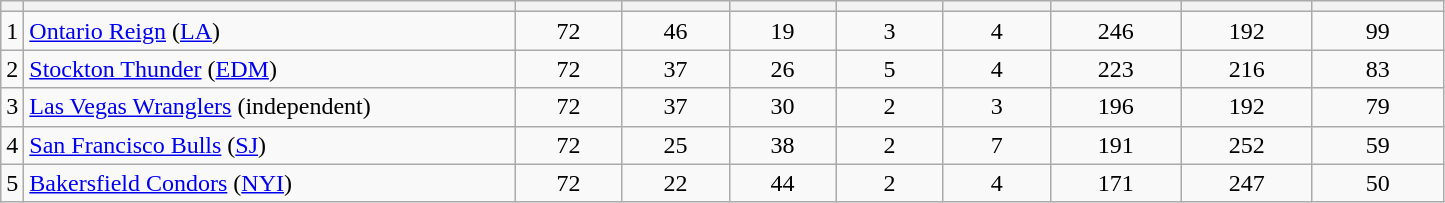<table border="0" cellspacing="0" cellpadding="0">
<tr>
<td colspan="2"><br><table class="wikitable sortable">
<tr>
<th style="width 5em;"></th>
<th style="width:20em;" class="unsortable"></th>
<th style="width:4em;" class="unsortable"></th>
<th style="width:4em;"></th>
<th style="width:4em;"></th>
<th style="width:4em;"></th>
<th style="width:4em;"></th>
<th style="width:5em;"></th>
<th style="width:5em;"></th>
<th style="width:5em;"></th>
</tr>
<tr style="text-align: center;">
<td>1</td>
<td align=left><a href='#'>Ontario Reign</a> (<a href='#'>LA</a>)</td>
<td>72</td>
<td>46</td>
<td>19</td>
<td>3</td>
<td>4</td>
<td>246</td>
<td>192</td>
<td>99</td>
</tr>
<tr style="text-align: center;">
<td>2</td>
<td align=left><a href='#'>Stockton Thunder</a> (<a href='#'>EDM</a>)</td>
<td>72</td>
<td>37</td>
<td>26</td>
<td>5</td>
<td>4</td>
<td>223</td>
<td>216</td>
<td>83</td>
</tr>
<tr style="text-align: center;">
<td>3</td>
<td align=left><a href='#'>Las Vegas Wranglers</a> (independent)</td>
<td>72</td>
<td>37</td>
<td>30</td>
<td>2</td>
<td>3</td>
<td>196</td>
<td>192</td>
<td>79</td>
</tr>
<tr style="text-align: center;">
<td>4</td>
<td align=left><a href='#'>San Francisco Bulls</a> (<a href='#'>SJ</a>)</td>
<td>72</td>
<td>25</td>
<td>38</td>
<td>2</td>
<td>7</td>
<td>191</td>
<td>252</td>
<td>59</td>
</tr>
<tr style="text-align: center;">
<td>5</td>
<td align=left><a href='#'>Bakersfield Condors</a> (<a href='#'>NYI</a>)</td>
<td>72</td>
<td>22</td>
<td>44</td>
<td>2</td>
<td>4</td>
<td>171</td>
<td>247</td>
<td>50</td>
</tr>
</table>
</td>
</tr>
</table>
